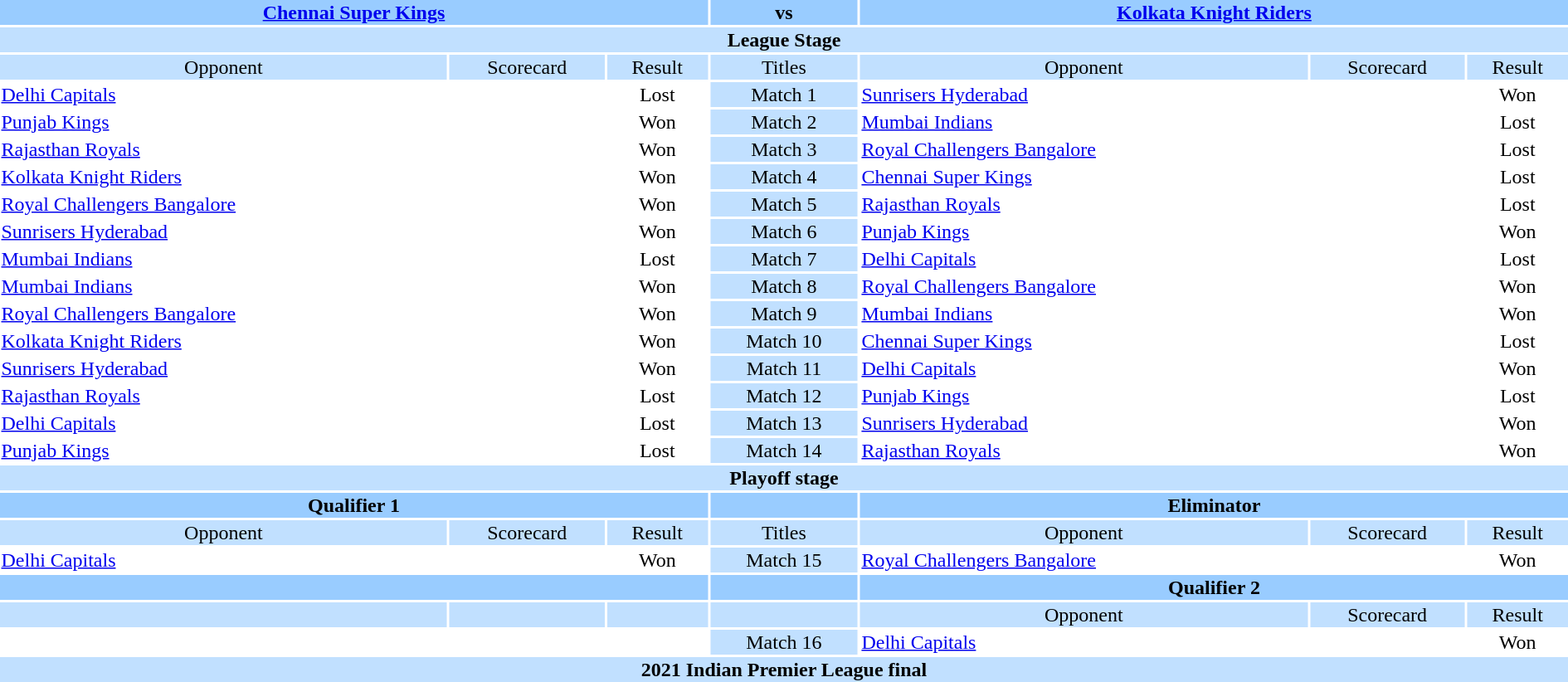<table style="width:100%;text-align:center">
<tr style="vertical-align:top;background:#99CCFF">
<th colspan="3"><a href='#'>Chennai Super Kings</a></th>
<th>vs</th>
<th colspan="3"><a href='#'>Kolkata Knight Riders</a></th>
</tr>
<tr style="vertical-align:top;background:#C1E0FF">
<th colspan="7">League Stage</th>
</tr>
<tr style="vertical-align:top;background:#C1E0FF">
<td>Opponent</td>
<td>Scorecard</td>
<td>Result</td>
<td>Titles</td>
<td>Opponent</td>
<td>Scorecard</td>
<td>Result</td>
</tr>
<tr>
<td style="text-align:left"><a href='#'>Delhi Capitals</a></td>
<td></td>
<td>Lost</td>
<td style="background:#C1E0FF">Match 1</td>
<td style="text-align:left"><a href='#'>Sunrisers Hyderabad</a></td>
<td></td>
<td>Won</td>
</tr>
<tr>
<td style="text-align:left"><a href='#'>Punjab Kings</a></td>
<td></td>
<td>Won</td>
<td style="background:#C1E0FF">Match 2</td>
<td style="text-align:left"><a href='#'>Mumbai Indians</a></td>
<td></td>
<td>Lost</td>
</tr>
<tr>
<td style="text-align:left"><a href='#'>Rajasthan Royals</a></td>
<td></td>
<td>Won</td>
<td style="background:#C1E0FF">Match 3</td>
<td style="text-align:left"><a href='#'>Royal Challengers Bangalore</a></td>
<td></td>
<td>Lost</td>
</tr>
<tr>
<td style="text-align:left"><a href='#'>Kolkata Knight Riders</a></td>
<td></td>
<td>Won</td>
<td style="background:#C1E0FF">Match 4</td>
<td style="text-align:left"><a href='#'>Chennai Super Kings</a></td>
<td></td>
<td>Lost</td>
</tr>
<tr>
<td style="text-align:left"><a href='#'>Royal Challengers Bangalore</a></td>
<td></td>
<td>Won</td>
<td style="background:#C1E0FF">Match 5</td>
<td style="text-align:left"><a href='#'>Rajasthan Royals</a></td>
<td></td>
<td>Lost</td>
</tr>
<tr>
<td style="text-align:left"><a href='#'>Sunrisers Hyderabad</a></td>
<td></td>
<td>Won</td>
<td style="background:#C1E0FF">Match 6</td>
<td style="text-align:left"><a href='#'>Punjab Kings</a></td>
<td></td>
<td>Won</td>
</tr>
<tr>
<td style="text-align:left"><a href='#'>Mumbai Indians</a></td>
<td></td>
<td>Lost</td>
<td style="background:#C1E0FF">Match 7</td>
<td style="text-align:left"><a href='#'>Delhi Capitals</a></td>
<td></td>
<td>Lost</td>
</tr>
<tr>
<td style="text-align:left"><a href='#'>Mumbai Indians</a></td>
<td></td>
<td>Won</td>
<td style="background:#C1E0FF">Match 8</td>
<td style="text-align:left"><a href='#'>Royal Challengers Bangalore</a></td>
<td></td>
<td>Won</td>
</tr>
<tr>
<td style="text-align:left"><a href='#'>Royal Challengers Bangalore</a></td>
<td></td>
<td>Won</td>
<td style="background:#C1E0FF">Match 9</td>
<td style="text-align:left"><a href='#'>Mumbai Indians</a></td>
<td></td>
<td>Won</td>
</tr>
<tr>
<td style="text-align:left"><a href='#'>Kolkata Knight Riders</a></td>
<td></td>
<td>Won</td>
<td style="background:#C1E0FF">Match 10</td>
<td style="text-align:left"><a href='#'>Chennai Super Kings</a></td>
<td></td>
<td>Lost</td>
</tr>
<tr>
<td style="text-align:left"><a href='#'>Sunrisers Hyderabad</a></td>
<td></td>
<td>Won</td>
<td style="background:#C1E0FF">Match 11</td>
<td style="text-align:left"><a href='#'>Delhi Capitals</a></td>
<td></td>
<td>Won</td>
</tr>
<tr>
<td style="text-align:left"><a href='#'>Rajasthan Royals</a></td>
<td></td>
<td>Lost</td>
<td style="background:#C1E0FF">Match 12</td>
<td style="text-align:left"><a href='#'>Punjab Kings</a></td>
<td></td>
<td>Lost</td>
</tr>
<tr>
<td style="text-align:left"><a href='#'>Delhi Capitals</a></td>
<td></td>
<td>Lost</td>
<td style="background:#C1E0FF">Match 13</td>
<td style="text-align:left"><a href='#'>Sunrisers Hyderabad</a></td>
<td></td>
<td>Won</td>
</tr>
<tr>
<td style="text-align:left"><a href='#'>Punjab Kings</a></td>
<td></td>
<td>Lost</td>
<td style="background:#C1E0FF">Match 14</td>
<td style="text-align:left"><a href='#'>Rajasthan Royals</a></td>
<td></td>
<td>Won</td>
</tr>
<tr style="vertical-align:top;background:#C1E0FF">
<th colspan="7">Playoff stage</th>
</tr>
<tr style="vertical-align:top;background:#99CCFF">
<th colspan="3">Qualifier 1</th>
<th></th>
<th colspan="3">Eliminator</th>
</tr>
<tr style="vertical-align:top;background:#C1E0FF">
<td>Opponent</td>
<td>Scorecard</td>
<td>Result</td>
<td>Titles</td>
<td>Opponent</td>
<td>Scorecard</td>
<td>Result</td>
</tr>
<tr>
<td style="text-align:left"><a href='#'>Delhi Capitals</a></td>
<td></td>
<td>Won</td>
<td style="background:#C1E0FF">Match 15</td>
<td style="text-align:left"><a href='#'>Royal Challengers Bangalore</a></td>
<td></td>
<td>Won</td>
</tr>
<tr style="vertical-align:top;background:#99CCFF">
<th colspan="3"></th>
<th></th>
<th colspan="3">Qualifier 2</th>
</tr>
<tr style="vertical-align:top;background:#C1E0FF">
<td></td>
<td></td>
<td></td>
<td></td>
<td>Opponent</td>
<td>Scorecard</td>
<td>Result</td>
</tr>
<tr>
<td style="text-align:left"></td>
<td></td>
<td></td>
<td style="background:#C1E0FF">Match 16</td>
<td style="text-align:left"><a href='#'>Delhi Capitals</a></td>
<td></td>
<td>Won</td>
</tr>
<tr style="vertical-align:top;background:#C1E0FF">
<th colspan="7">2021 Indian Premier League final</th>
</tr>
</table>
